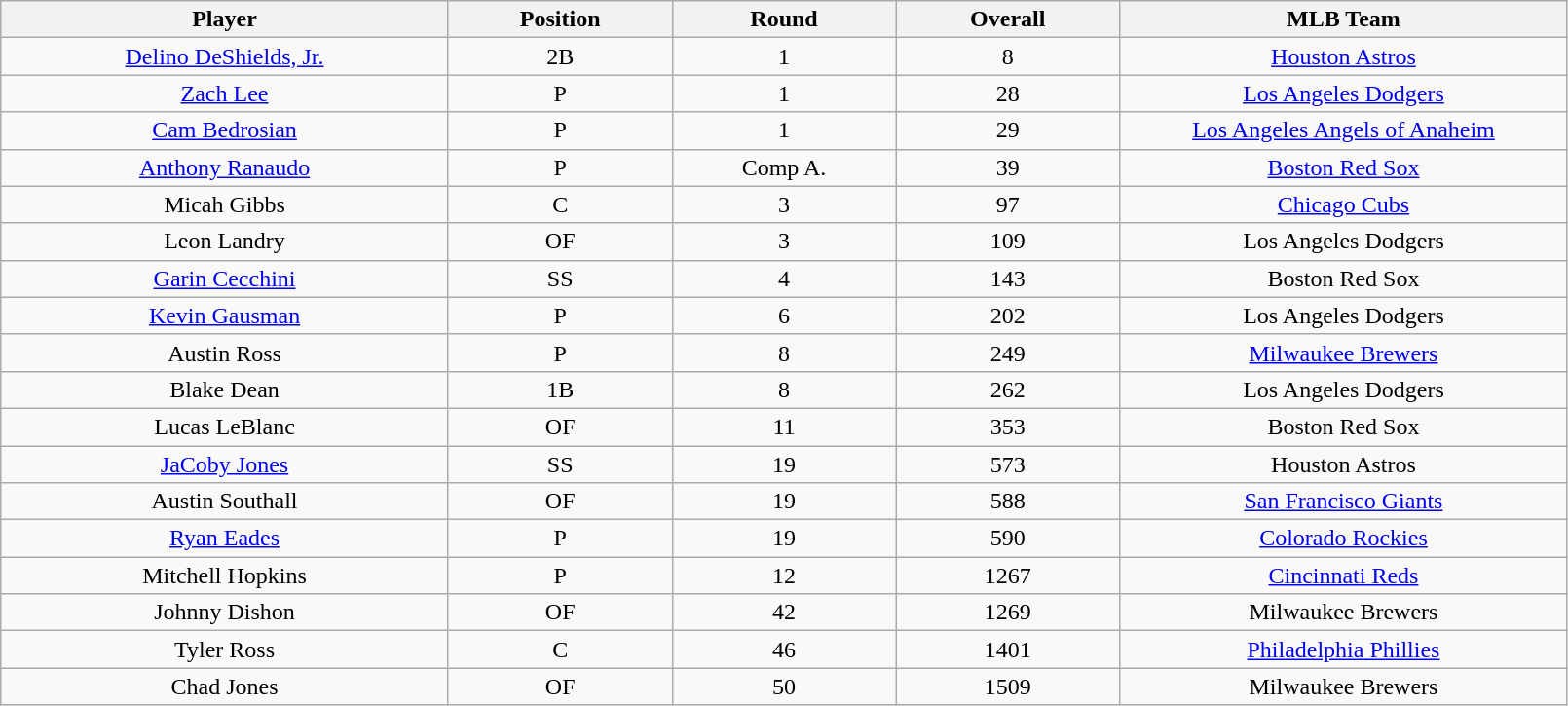<table class=wikitable>
<tr>
<th bgcolor="#461D7C" width="20%"><span>Player</span></th>
<th bgcolor="#461D7C" width="10%"><span>Position</span></th>
<th bgcolor="#461D7C" width="10%"><span>Round</span></th>
<th bgcolor="#461D7C" width="10%"><span>Overall</span></th>
<th bgcolor="#461D7C" width="20%"><span>MLB Team</span></th>
</tr>
<tr align="center">
<td><a href='#'>Delino DeShields, Jr.</a></td>
<td>2B</td>
<td>1</td>
<td>8</td>
<td><a href='#'>Houston Astros</a></td>
</tr>
<tr align="center">
<td><a href='#'>Zach Lee</a></td>
<td>P</td>
<td>1</td>
<td>28</td>
<td><a href='#'>Los Angeles Dodgers</a></td>
</tr>
<tr align="center">
<td><a href='#'>Cam Bedrosian</a></td>
<td>P</td>
<td>1</td>
<td>29</td>
<td><a href='#'>Los Angeles Angels of Anaheim</a></td>
</tr>
<tr align="center">
<td><a href='#'>Anthony Ranaudo</a></td>
<td>P</td>
<td>Comp A.</td>
<td>39</td>
<td><a href='#'>Boston Red Sox</a></td>
</tr>
<tr align="center">
<td>Micah Gibbs</td>
<td>C</td>
<td>3</td>
<td>97</td>
<td><a href='#'>Chicago Cubs</a></td>
</tr>
<tr align="center">
<td>Leon Landry</td>
<td>OF</td>
<td>3</td>
<td>109</td>
<td>Los Angeles Dodgers</td>
</tr>
<tr align="center">
<td><a href='#'>Garin Cecchini</a></td>
<td>SS</td>
<td>4</td>
<td>143</td>
<td>Boston Red Sox</td>
</tr>
<tr align="center">
<td><a href='#'>Kevin Gausman</a></td>
<td>P</td>
<td>6</td>
<td>202</td>
<td>Los Angeles Dodgers</td>
</tr>
<tr align="center">
<td>Austin Ross</td>
<td>P</td>
<td>8</td>
<td>249</td>
<td><a href='#'>Milwaukee Brewers</a></td>
</tr>
<tr align="center">
<td>Blake Dean</td>
<td>1B</td>
<td>8</td>
<td>262</td>
<td>Los Angeles Dodgers</td>
</tr>
<tr align="center">
<td>Lucas LeBlanc</td>
<td>OF</td>
<td>11</td>
<td>353</td>
<td>Boston Red Sox</td>
</tr>
<tr align="center">
<td><a href='#'>JaCoby Jones</a></td>
<td>SS</td>
<td>19</td>
<td>573</td>
<td>Houston Astros</td>
</tr>
<tr align="center">
<td>Austin Southall</td>
<td>OF</td>
<td>19</td>
<td>588</td>
<td><a href='#'>San Francisco Giants</a></td>
</tr>
<tr align="center">
<td><a href='#'>Ryan Eades</a></td>
<td>P</td>
<td>19</td>
<td>590</td>
<td><a href='#'>Colorado Rockies</a></td>
</tr>
<tr align="center">
<td>Mitchell Hopkins</td>
<td>P</td>
<td>12</td>
<td>1267</td>
<td><a href='#'>Cincinnati Reds</a></td>
</tr>
<tr align="center">
<td>Johnny Dishon</td>
<td>OF</td>
<td>42</td>
<td>1269</td>
<td>Milwaukee Brewers</td>
</tr>
<tr align="center">
<td>Tyler Ross</td>
<td>C</td>
<td>46</td>
<td>1401</td>
<td><a href='#'>Philadelphia Phillies</a></td>
</tr>
<tr align="center">
<td>Chad Jones</td>
<td>OF</td>
<td>50</td>
<td>1509</td>
<td>Milwaukee Brewers</td>
</tr>
</table>
